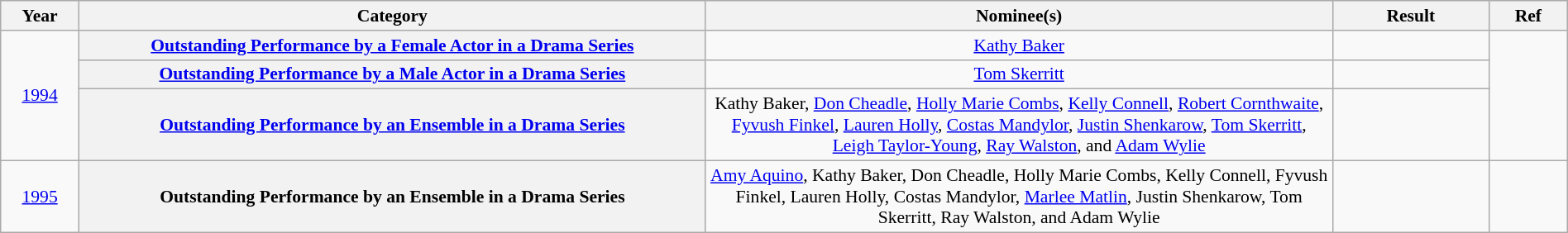<table class="wikitable plainrowheaders" style="font-size: 90%; text-align:center" width=100%>
<tr>
<th scope="col" width="5%">Year</th>
<th scope="col" width="40%">Category</th>
<th scope="col" width="40%">Nominee(s)</th>
<th scope="col" width="10%">Result</th>
<th scope="col" width="5%">Ref</th>
</tr>
<tr>
<td rowspan="3"><a href='#'>1994</a></td>
<th scope="row" style="text-align:center"><a href='#'>Outstanding Performance by a Female Actor in a Drama Series</a></th>
<td><a href='#'>Kathy Baker</a> </td>
<td></td>
<td rowspan="3"></td>
</tr>
<tr>
<th scope="row" style="text-align:center"><a href='#'>Outstanding Performance by a Male Actor in a Drama Series</a></th>
<td><a href='#'>Tom Skerritt</a> </td>
<td></td>
</tr>
<tr>
<th scope="row" style="text-align:center"><a href='#'>Outstanding Performance by an Ensemble in a Drama Series</a></th>
<td>Kathy Baker, <a href='#'>Don Cheadle</a>, <a href='#'>Holly Marie Combs</a>, <a href='#'>Kelly Connell</a>, <a href='#'>Robert Cornthwaite</a>, <a href='#'>Fyvush Finkel</a>, <a href='#'>Lauren Holly</a>, <a href='#'>Costas Mandylor</a>, <a href='#'>Justin Shenkarow</a>, <a href='#'>Tom Skerritt</a>, <a href='#'>Leigh Taylor-Young</a>, <a href='#'>Ray Walston</a>, and <a href='#'>Adam Wylie</a></td>
<td></td>
</tr>
<tr>
<td><a href='#'>1995</a></td>
<th scope="row" style="text-align:center">Outstanding Performance by an Ensemble in a Drama Series</th>
<td><a href='#'>Amy Aquino</a>, Kathy Baker, Don Cheadle, Holly Marie Combs, Kelly Connell, Fyvush Finkel, Lauren Holly, Costas Mandylor, <a href='#'>Marlee Matlin</a>, Justin Shenkarow, Tom Skerritt, Ray Walston, and Adam Wylie</td>
<td></td>
<td></td>
</tr>
</table>
